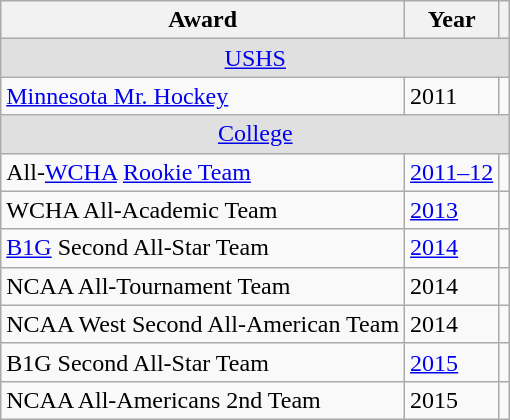<table class="wikitable">
<tr>
<th>Award</th>
<th>Year</th>
<th></th>
</tr>
<tr ALIGN="center" bgcolor="#e0e0e0">
<td colspan="3"><a href='#'>USHS</a></td>
</tr>
<tr>
<td><a href='#'>Minnesota Mr. Hockey</a></td>
<td>2011</td>
<td></td>
</tr>
<tr ALIGN="center" bgcolor="#e0e0e0">
<td colspan="3"><a href='#'>College</a></td>
</tr>
<tr>
<td>All-<a href='#'>WCHA</a> <a href='#'>Rookie Team</a></td>
<td><a href='#'>2011–12</a></td>
<td></td>
</tr>
<tr>
<td>WCHA All-Academic Team</td>
<td><a href='#'>2013</a></td>
<td></td>
</tr>
<tr>
<td><a href='#'>B1G</a> Second All-Star Team</td>
<td><a href='#'>2014</a></td>
<td></td>
</tr>
<tr>
<td>NCAA All-Tournament Team</td>
<td>2014</td>
<td></td>
</tr>
<tr>
<td>NCAA West Second All-American Team</td>
<td>2014</td>
<td></td>
</tr>
<tr>
<td>B1G Second All-Star Team</td>
<td><a href='#'>2015</a></td>
<td></td>
</tr>
<tr>
<td>NCAA All-Americans 2nd Team</td>
<td>2015</td>
<td></td>
</tr>
</table>
